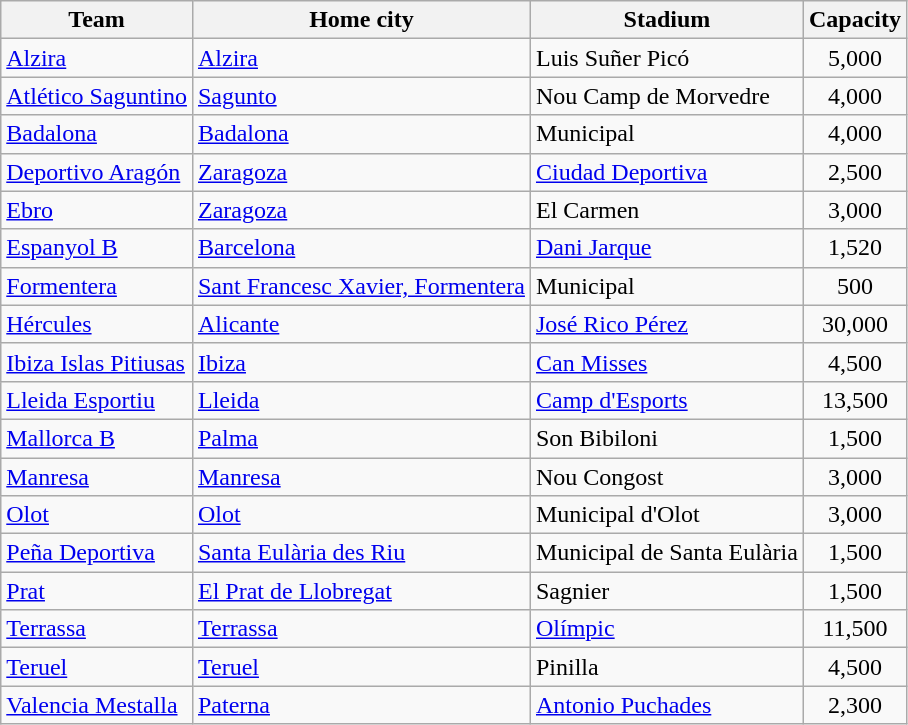<table class="wikitable sortable">
<tr>
<th>Team</th>
<th>Home city</th>
<th>Stadium</th>
<th>Capacity</th>
</tr>
<tr>
<td><a href='#'>Alzira</a></td>
<td><a href='#'>Alzira</a></td>
<td>Luis Suñer Picó</td>
<td align=center>5,000</td>
</tr>
<tr>
<td><a href='#'>Atlético Saguntino</a></td>
<td><a href='#'>Sagunto</a></td>
<td>Nou Camp de Morvedre</td>
<td align=center>4,000</td>
</tr>
<tr>
<td><a href='#'>Badalona</a></td>
<td><a href='#'>Badalona</a></td>
<td>Municipal</td>
<td align=center>4,000</td>
</tr>
<tr>
<td><a href='#'>Deportivo Aragón</a></td>
<td><a href='#'>Zaragoza</a></td>
<td><a href='#'>Ciudad Deportiva</a></td>
<td align=center>2,500</td>
</tr>
<tr>
<td><a href='#'>Ebro</a></td>
<td><a href='#'>Zaragoza</a></td>
<td>El Carmen</td>
<td align=center>3,000</td>
</tr>
<tr>
<td><a href='#'>Espanyol B</a></td>
<td><a href='#'>Barcelona</a></td>
<td><a href='#'>Dani Jarque</a></td>
<td align=center>1,520</td>
</tr>
<tr>
<td><a href='#'>Formentera</a></td>
<td><a href='#'>Sant Francesc Xavier, Formentera</a></td>
<td>Municipal</td>
<td align=center>500</td>
</tr>
<tr>
<td><a href='#'>Hércules</a></td>
<td><a href='#'>Alicante</a></td>
<td><a href='#'>José Rico Pérez</a></td>
<td align=center>30,000</td>
</tr>
<tr>
<td><a href='#'>Ibiza Islas Pitiusas</a></td>
<td><a href='#'>Ibiza</a></td>
<td><a href='#'>Can Misses</a></td>
<td align=center>4,500</td>
</tr>
<tr>
<td><a href='#'>Lleida Esportiu</a></td>
<td><a href='#'>Lleida</a></td>
<td><a href='#'>Camp d'Esports</a></td>
<td align=center>13,500</td>
</tr>
<tr>
<td><a href='#'>Mallorca B</a></td>
<td><a href='#'>Palma</a></td>
<td>Son Bibiloni</td>
<td align=center>1,500</td>
</tr>
<tr>
<td><a href='#'>Manresa</a></td>
<td><a href='#'>Manresa</a></td>
<td>Nou Congost</td>
<td align=center>3,000</td>
</tr>
<tr>
<td><a href='#'>Olot</a></td>
<td><a href='#'>Olot</a></td>
<td>Municipal d'Olot</td>
<td align=center>3,000</td>
</tr>
<tr>
<td><a href='#'>Peña Deportiva</a></td>
<td><a href='#'>Santa Eulària des Riu</a></td>
<td>Municipal de Santa Eulària</td>
<td align=center>1,500</td>
</tr>
<tr>
<td><a href='#'>Prat</a></td>
<td><a href='#'>El Prat de Llobregat</a></td>
<td>Sagnier</td>
<td align=center>1,500</td>
</tr>
<tr>
<td><a href='#'>Terrassa</a></td>
<td><a href='#'>Terrassa</a></td>
<td><a href='#'>Olímpic</a></td>
<td align=center>11,500</td>
</tr>
<tr>
<td><a href='#'>Teruel</a></td>
<td><a href='#'>Teruel</a></td>
<td>Pinilla</td>
<td align=center>4,500</td>
</tr>
<tr>
<td><a href='#'>Valencia Mestalla</a></td>
<td><a href='#'>Paterna</a></td>
<td><a href='#'>Antonio Puchades</a></td>
<td align=center>2,300</td>
</tr>
</table>
